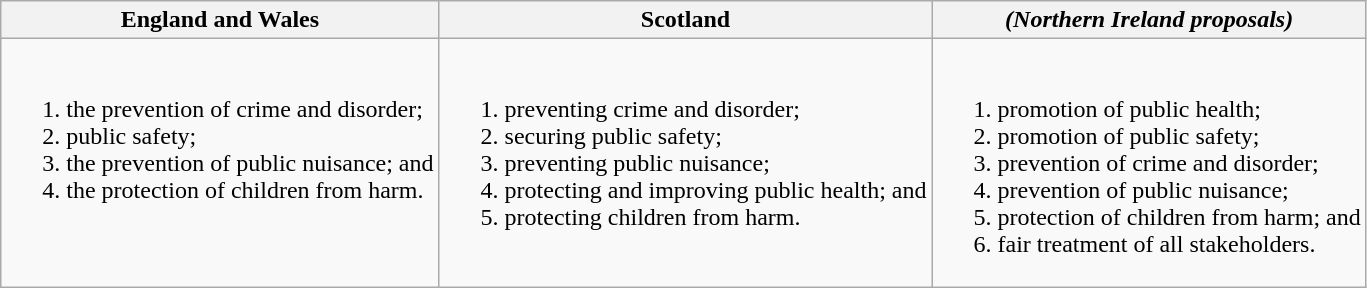<table class="wikitable">
<tr>
<th>England and Wales</th>
<th>Scotland</th>
<th><em>(Northern Ireland proposals)</em></th>
</tr>
<tr valign="top">
<td><br><ol><li>the prevention of crime and disorder;</li><li>public safety;</li><li>the prevention of public nuisance; and</li><li>the protection of children from harm.</li></ol></td>
<td><br><ol><li>preventing crime and disorder;</li><li>securing public safety;</li><li>preventing public nuisance;</li><li>protecting and improving public health; and</li><li>protecting children from harm.</li></ol></td>
<td><br><ol><li>promotion of public health;</li><li>promotion of public safety;</li><li>prevention of crime and disorder;</li><li>prevention of public nuisance;</li><li>protection of children from harm; and</li><li>fair treatment of all stakeholders.</li></ol></td>
</tr>
</table>
